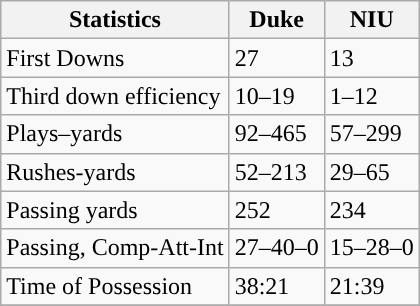<table class="wikitable">
<tr>
<th>Statistics</th>
<th>Duke</th>
<th>NIU</th>
</tr>
<tr>
<td>First Downs</td>
<td>27</td>
<td>13</td>
</tr>
<tr>
<td>Third down efficiency</td>
<td>10–19</td>
<td>1–12</td>
</tr>
<tr>
<td>Plays–yards</td>
<td>92–465</td>
<td>57–299</td>
</tr>
<tr>
<td>Rushes-yards</td>
<td>52–213</td>
<td>29–65</td>
</tr>
<tr>
<td>Passing yards</td>
<td>252</td>
<td>234</td>
</tr>
<tr>
<td>Passing, Comp-Att-Int</td>
<td>27–40–0</td>
<td>15–28–0</td>
</tr>
<tr>
<td>Time of Possession</td>
<td>38:21</td>
<td>21:39</td>
</tr>
<tr>
</tr>
</table>
